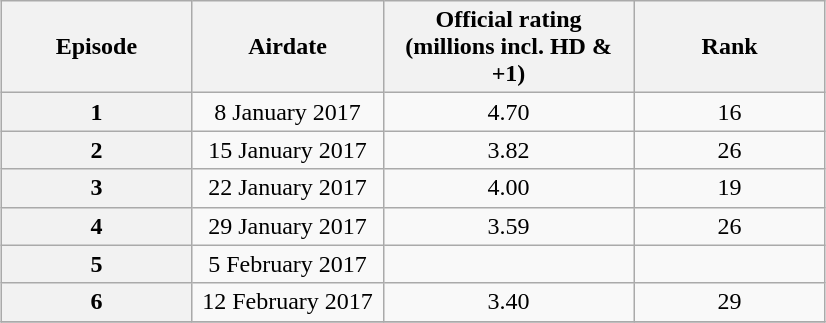<table class="wikitable" style="text-align:center; margin: 1em auto 1em auto">
<tr>
<th scope="col" style="width:120px;">Episode</th>
<th scope="col" style="width:120px;">Airdate</th>
<th scope="col" style="width:160px;">Official rating<br>(millions incl. HD & +1)</th>
<th scope="col" style="width:120px;">Rank</th>
</tr>
<tr>
<th>1</th>
<td>8 January 2017</td>
<td>4.70</td>
<td>16</td>
</tr>
<tr>
<th>2</th>
<td>15 January 2017</td>
<td>3.82</td>
<td>26</td>
</tr>
<tr>
<th>3</th>
<td>22 January 2017</td>
<td>4.00</td>
<td>19</td>
</tr>
<tr>
<th>4</th>
<td>29 January 2017</td>
<td>3.59</td>
<td>26</td>
</tr>
<tr>
<th>5</th>
<td>5 February 2017</td>
<td></td>
<td></td>
</tr>
<tr>
<th>6</th>
<td>12 February 2017</td>
<td>3.40</td>
<td>29</td>
</tr>
<tr>
</tr>
</table>
